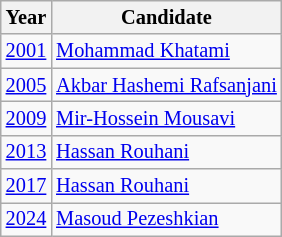<table class="wikitable" style="font-size: 85%;">
<tr>
<th>Year</th>
<th>Candidate</th>
</tr>
<tr>
<td><a href='#'>2001</a></td>
<td><a href='#'>Mohammad Khatami</a></td>
</tr>
<tr>
<td><a href='#'>2005</a></td>
<td><a href='#'>Akbar Hashemi Rafsanjani</a></td>
</tr>
<tr>
<td><a href='#'>2009</a></td>
<td><a href='#'>Mir-Hossein Mousavi</a></td>
</tr>
<tr>
<td><a href='#'>2013</a></td>
<td><a href='#'>Hassan Rouhani</a></td>
</tr>
<tr>
<td><a href='#'>2017</a></td>
<td><a href='#'>Hassan Rouhani</a></td>
</tr>
<tr>
<td><a href='#'>2024</a></td>
<td><a href='#'>Masoud Pezeshkian</a></td>
</tr>
</table>
